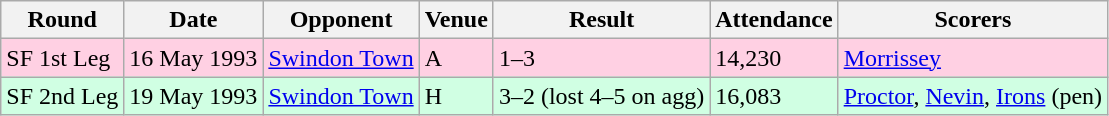<table class="wikitable">
<tr>
<th>Round</th>
<th>Date</th>
<th>Opponent</th>
<th>Venue</th>
<th>Result</th>
<th>Attendance</th>
<th>Scorers</th>
</tr>
<tr style="background-color: #ffd0e3;">
<td>SF 1st Leg</td>
<td>16 May 1993</td>
<td><a href='#'>Swindon Town</a></td>
<td>A</td>
<td>1–3</td>
<td>14,230</td>
<td><a href='#'>Morrissey</a></td>
</tr>
<tr style="background-color: #d0ffe3;">
<td>SF 2nd Leg</td>
<td>19 May 1993</td>
<td><a href='#'>Swindon Town</a></td>
<td>H</td>
<td>3–2 (lost 4–5 on agg)</td>
<td>16,083</td>
<td><a href='#'>Proctor</a>, <a href='#'>Nevin</a>, <a href='#'>Irons</a> (pen)</td>
</tr>
</table>
